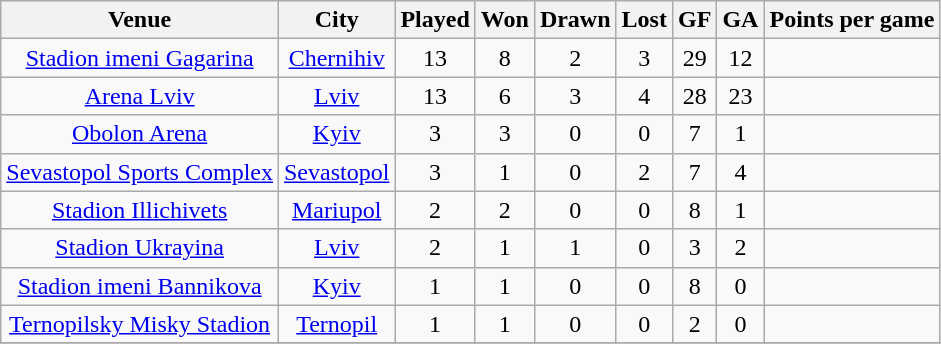<table class="wikitable sortable" style="font-size:100%; text-align:center;">
<tr>
<th>Venue</th>
<th>City</th>
<th>Played</th>
<th>Won</th>
<th>Drawn</th>
<th>Lost</th>
<th>GF</th>
<th>GA</th>
<th>Points per game</th>
</tr>
<tr>
<td><a href='#'>Stadion imeni Gagarina</a></td>
<td><a href='#'>Chernihiv</a></td>
<td>13</td>
<td>8</td>
<td>2</td>
<td>3</td>
<td>29</td>
<td>12</td>
<td></td>
</tr>
<tr>
<td><a href='#'>Arena Lviv</a></td>
<td><a href='#'>Lviv</a></td>
<td>13</td>
<td>6</td>
<td>3</td>
<td>4</td>
<td>28</td>
<td>23</td>
<td></td>
</tr>
<tr>
<td><a href='#'>Obolon Arena</a></td>
<td><a href='#'>Kyiv</a></td>
<td>3</td>
<td>3</td>
<td>0</td>
<td>0</td>
<td>7</td>
<td>1</td>
<td></td>
</tr>
<tr>
<td><a href='#'>Sevastopol Sports Complex</a></td>
<td><a href='#'>Sevastopol</a></td>
<td>3</td>
<td>1</td>
<td>0</td>
<td>2</td>
<td>7</td>
<td>4</td>
<td></td>
</tr>
<tr>
<td><a href='#'>Stadion Illichivets</a></td>
<td><a href='#'>Mariupol</a></td>
<td>2</td>
<td>2</td>
<td>0</td>
<td>0</td>
<td>8</td>
<td>1</td>
<td></td>
</tr>
<tr>
<td><a href='#'>Stadion Ukrayina</a></td>
<td><a href='#'>Lviv</a></td>
<td>2</td>
<td>1</td>
<td>1</td>
<td>0</td>
<td>3</td>
<td>2</td>
<td></td>
</tr>
<tr>
<td><a href='#'>Stadion imeni Bannikova</a></td>
<td><a href='#'>Kyiv</a></td>
<td>1</td>
<td>1</td>
<td>0</td>
<td>0</td>
<td>8</td>
<td>0</td>
<td></td>
</tr>
<tr>
<td><a href='#'>Ternopilsky Misky Stadion</a></td>
<td><a href='#'>Ternopil</a></td>
<td>1</td>
<td>1</td>
<td>0</td>
<td>0</td>
<td>2</td>
<td>0</td>
<td></td>
</tr>
<tr>
</tr>
</table>
